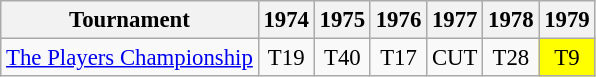<table class="wikitable" style="font-size:95%;text-align:center;">
<tr>
<th>Tournament</th>
<th>1974</th>
<th>1975</th>
<th>1976</th>
<th>1977</th>
<th>1978</th>
<th>1979</th>
</tr>
<tr>
<td align=left><a href='#'>The Players Championship</a></td>
<td>T19</td>
<td>T40</td>
<td>T17</td>
<td>CUT</td>
<td>T28</td>
<td style="background:yellow;">T9</td>
</tr>
</table>
